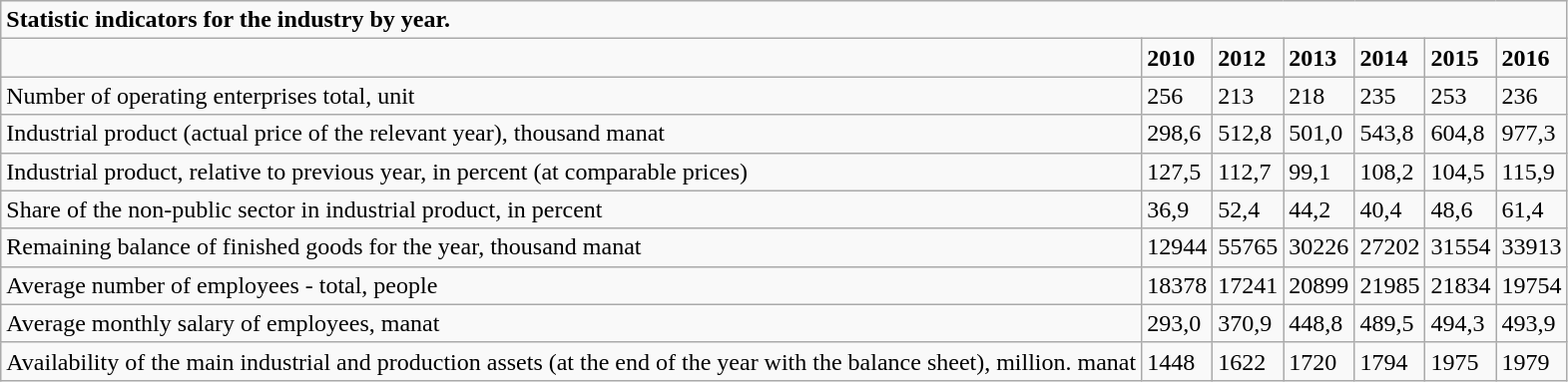<table class="wikitable">
<tr>
<td colspan="7"><strong>Statistic indicators for the industry by year.</strong></td>
</tr>
<tr>
<td></td>
<td><strong>2010</strong></td>
<td><strong>2012</strong></td>
<td><strong>2013</strong></td>
<td><strong>2014</strong></td>
<td><strong>2015</strong></td>
<td><strong>2016</strong></td>
</tr>
<tr>
<td>Number of operating enterprises total, unit</td>
<td>256</td>
<td>213</td>
<td>218</td>
<td>235</td>
<td>253</td>
<td>236</td>
</tr>
<tr>
<td>Industrial product (actual price of the relevant year), thousand manat</td>
<td>298,6</td>
<td>512,8</td>
<td>501,0</td>
<td>543,8</td>
<td>604,8</td>
<td>977,3</td>
</tr>
<tr>
<td>Industrial product, relative to previous year, in percent (at comparable prices)</td>
<td>127,5</td>
<td>112,7</td>
<td>99,1</td>
<td>108,2</td>
<td>104,5</td>
<td>115,9</td>
</tr>
<tr>
<td>Share of the non-public sector in industrial product, in percent</td>
<td>36,9</td>
<td>52,4</td>
<td>44,2</td>
<td>40,4</td>
<td>48,6</td>
<td>61,4</td>
</tr>
<tr>
<td>Remaining balance of finished goods for the year, thousand manat</td>
<td>12944</td>
<td>55765</td>
<td>30226</td>
<td>27202</td>
<td>31554</td>
<td>33913</td>
</tr>
<tr>
<td>Average number of employees - total, people</td>
<td>18378</td>
<td>17241</td>
<td>20899</td>
<td>21985</td>
<td>21834</td>
<td>19754</td>
</tr>
<tr>
<td>Average monthly salary of employees, manat</td>
<td>293,0</td>
<td>370,9</td>
<td>448,8</td>
<td>489,5</td>
<td>494,3</td>
<td>493,9</td>
</tr>
<tr>
<td>Availability of the main industrial and production assets (at the end of the year with the balance sheet), million. manat</td>
<td>1448</td>
<td>1622</td>
<td>1720</td>
<td>1794</td>
<td>1975</td>
<td>1979</td>
</tr>
</table>
